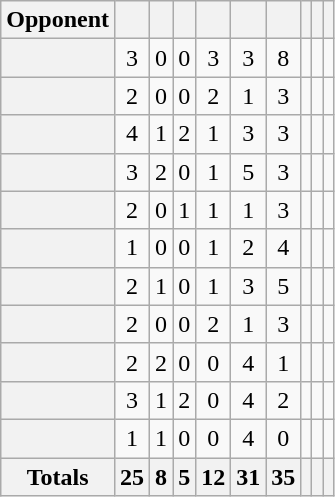<table class="wikitable plainrowheaders sortable" style="text-align:center">
<tr>
<th scope=col>Opponent</th>
<th scope=col></th>
<th scope=col></th>
<th scope=col></th>
<th scope=col></th>
<th scope=col></th>
<th scope=col></th>
<th scope=col></th>
<th scope=col></th>
<th scope=col></th>
</tr>
<tr>
<th scope=row style="text-align:left;"></th>
<td>3</td>
<td>0</td>
<td>0</td>
<td>3</td>
<td>3</td>
<td>8</td>
<td></td>
<td></td>
<td></td>
</tr>
<tr>
<th scope=row style="text-align:left;"></th>
<td>2</td>
<td>0</td>
<td>0</td>
<td>2</td>
<td>1</td>
<td>3</td>
<td></td>
<td></td>
<td></td>
</tr>
<tr>
<th scope=row style="text-align:left;"></th>
<td>4</td>
<td>1</td>
<td>2</td>
<td>1</td>
<td>3</td>
<td>3</td>
<td></td>
<td></td>
<td></td>
</tr>
<tr>
<th scope=row style="text-align:left;"></th>
<td>3</td>
<td>2</td>
<td>0</td>
<td>1</td>
<td>5</td>
<td>3</td>
<td></td>
<td></td>
<td></td>
</tr>
<tr>
<th scope=row style="text-align:left;"></th>
<td>2</td>
<td>0</td>
<td>1</td>
<td>1</td>
<td>1</td>
<td>3</td>
<td></td>
<td></td>
<td></td>
</tr>
<tr>
<th scope=row style="text-align:left;"></th>
<td>1</td>
<td>0</td>
<td>0</td>
<td>1</td>
<td>2</td>
<td>4</td>
<td></td>
<td></td>
<td></td>
</tr>
<tr>
<th scope=row style="text-align:left;"></th>
<td>2</td>
<td>1</td>
<td>0</td>
<td>1</td>
<td>3</td>
<td>5</td>
<td></td>
<td></td>
<td></td>
</tr>
<tr>
<th scope=row style="text-align:left;"></th>
<td>2</td>
<td>0</td>
<td>0</td>
<td>2</td>
<td>1</td>
<td>3</td>
<td></td>
<td></td>
<td></td>
</tr>
<tr>
<th scope=row style="text-align:left;"></th>
<td>2</td>
<td>2</td>
<td>0</td>
<td>0</td>
<td>4</td>
<td>1</td>
<td></td>
<td></td>
<td></td>
</tr>
<tr>
<th scope=row style="text-align:left;"></th>
<td>3</td>
<td>1</td>
<td>2</td>
<td>0</td>
<td>4</td>
<td>2</td>
<td></td>
<td></td>
<td></td>
</tr>
<tr>
<th scope=row style="text-align:left;"></th>
<td>1</td>
<td>1</td>
<td>0</td>
<td>0</td>
<td>4</td>
<td>0</td>
<td></td>
<td></td>
<td></td>
</tr>
<tr class="sortbottom">
<th>Totals</th>
<th>25</th>
<th>8</th>
<th>5</th>
<th>12</th>
<th>31</th>
<th>35</th>
<th></th>
<th></th>
<th></th>
</tr>
</table>
